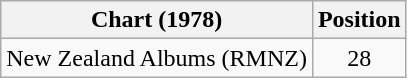<table class="wikitable">
<tr>
<th scope="col">Chart (1978)</th>
<th scope="col">Position</th>
</tr>
<tr>
<td>New Zealand Albums (RMNZ)</td>
<td align=center>28</td>
</tr>
</table>
